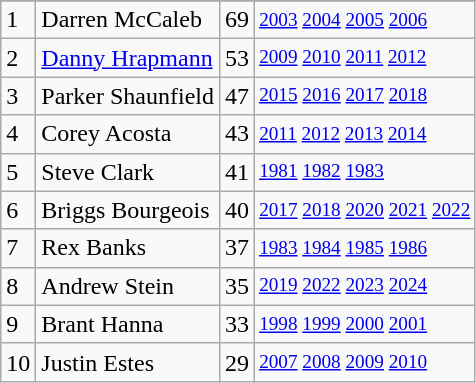<table class="wikitable">
<tr>
</tr>
<tr>
<td>1</td>
<td>Darren McCaleb</td>
<td>69</td>
<td style="font-size:80%;"><a href='#'>2003</a> <a href='#'>2004</a> <a href='#'>2005</a> <a href='#'>2006</a></td>
</tr>
<tr>
<td>2</td>
<td><a href='#'>Danny Hrapmann</a></td>
<td>53</td>
<td style="font-size:80%;"><a href='#'>2009</a> <a href='#'>2010</a> <a href='#'>2011</a> <a href='#'>2012</a></td>
</tr>
<tr>
<td>3</td>
<td>Parker Shaunfield</td>
<td>47</td>
<td style="font-size:80%;"><a href='#'>2015</a> <a href='#'>2016</a> <a href='#'>2017</a> <a href='#'>2018</a></td>
</tr>
<tr>
<td>4</td>
<td>Corey Acosta</td>
<td>43</td>
<td style="font-size:80%;"><a href='#'>2011</a> <a href='#'>2012</a> <a href='#'>2013</a> <a href='#'>2014</a></td>
</tr>
<tr>
<td>5</td>
<td>Steve Clark</td>
<td>41</td>
<td style="font-size:80%;"><a href='#'>1981</a> <a href='#'>1982</a> <a href='#'>1983</a></td>
</tr>
<tr>
<td>6</td>
<td>Briggs Bourgeois</td>
<td>40</td>
<td style="font-size:80%;"><a href='#'>2017</a> <a href='#'>2018</a> <a href='#'>2020</a> <a href='#'>2021</a> <a href='#'>2022</a></td>
</tr>
<tr>
<td>7</td>
<td>Rex Banks</td>
<td>37</td>
<td style="font-size:80%;"><a href='#'>1983</a> <a href='#'>1984</a> <a href='#'>1985</a> <a href='#'>1986</a></td>
</tr>
<tr>
<td>8</td>
<td>Andrew Stein</td>
<td>35</td>
<td style="font-size:80%;"><a href='#'>2019</a> <a href='#'>2022</a> <a href='#'>2023</a> <a href='#'>2024</a></td>
</tr>
<tr>
<td>9</td>
<td>Brant Hanna</td>
<td>33</td>
<td style="font-size:80%;"><a href='#'>1998</a> <a href='#'>1999</a> <a href='#'>2000</a> <a href='#'>2001</a></td>
</tr>
<tr>
<td>10</td>
<td>Justin Estes</td>
<td>29</td>
<td style="font-size:80%;"><a href='#'>2007</a> <a href='#'>2008</a> <a href='#'>2009</a> <a href='#'>2010</a></td>
</tr>
</table>
